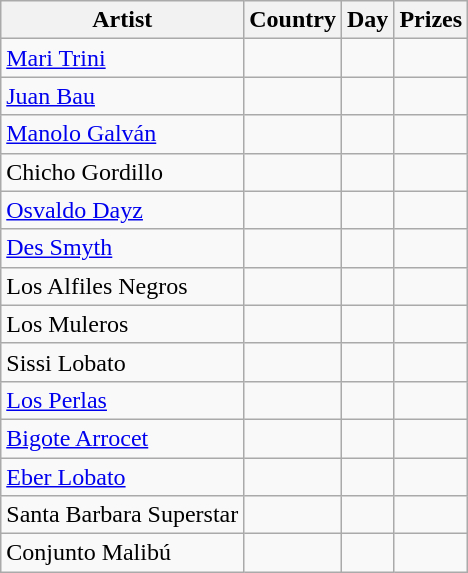<table class="wikitable">
<tr>
<th>Artist</th>
<th>Country</th>
<th>Day</th>
<th>Prizes</th>
</tr>
<tr>
<td><a href='#'>Mari Trini</a></td>
<td></td>
<td></td>
<td></td>
</tr>
<tr>
<td><a href='#'>Juan Bau</a></td>
<td></td>
<td></td>
<td></td>
</tr>
<tr>
<td><a href='#'>Manolo Galván</a></td>
<td></td>
<td></td>
<td></td>
</tr>
<tr>
<td>Chicho Gordillo</td>
<td></td>
<td></td>
<td></td>
</tr>
<tr>
<td><a href='#'>Osvaldo Dayz</a></td>
<td></td>
<td></td>
<td></td>
</tr>
<tr>
<td><a href='#'>Des Smyth</a></td>
<td></td>
<td></td>
<td></td>
</tr>
<tr>
<td>Los Alfiles Negros</td>
<td></td>
<td></td>
<td></td>
</tr>
<tr>
<td>Los Muleros</td>
<td></td>
<td></td>
<td></td>
</tr>
<tr>
<td>Sissi Lobato</td>
<td></td>
<td></td>
<td></td>
</tr>
<tr>
<td><a href='#'>Los Perlas</a></td>
<td></td>
<td></td>
<td></td>
</tr>
<tr>
<td><a href='#'>Bigote Arrocet</a></td>
<td></td>
<td></td>
<td></td>
</tr>
<tr>
<td><a href='#'>Eber Lobato</a></td>
<td></td>
<td></td>
<td></td>
</tr>
<tr>
<td>Santa Barbara Superstar</td>
<td></td>
<td></td>
<td></td>
</tr>
<tr>
<td>Conjunto Malibú</td>
<td></td>
<td></td>
<td></td>
</tr>
</table>
